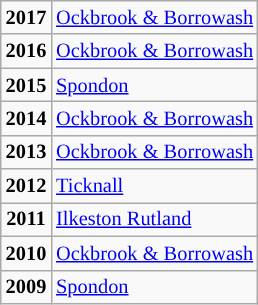<table class="wikitable" style="font-size:85%">
<tr>
<td style="text-align: center; font-weight: bold;">2017</td>
<td><a href='#'>Ockbrook & Borrowash</a></td>
</tr>
<tr>
<td style="text-align: center; font-weight: bold;">2016</td>
<td><a href='#'>Ockbrook & Borrowash</a></td>
</tr>
<tr>
<td style="text-align: center; font-weight: bold;">2015</td>
<td><a href='#'>Spondon</a></td>
</tr>
<tr>
<td style="text-align: center; font-weight: bold;">2014</td>
<td><a href='#'>Ockbrook & Borrowash</a></td>
</tr>
<tr>
<td style="text-align: center; font-weight: bold;">2013</td>
<td><a href='#'>Ockbrook & Borrowash</a></td>
</tr>
<tr>
<td style="text-align: center; font-weight: bold;">2012</td>
<td><a href='#'>Ticknall</a></td>
</tr>
<tr>
<td style="text-align: center; font-weight: bold;">2011</td>
<td><a href='#'>Ilkeston Rutland</a></td>
</tr>
<tr>
<td style="text-align: center; font-weight: bold;">2010</td>
<td><a href='#'>Ockbrook & Borrowash</a></td>
</tr>
<tr>
<td style="text-align: center; font-weight: bold;">2009</td>
<td><a href='#'>Spondon</a></td>
</tr>
</table>
